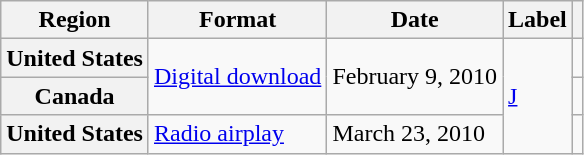<table class="wikitable plainrowheaders">
<tr>
<th scope="col">Region</th>
<th scope="col">Format</th>
<th scope="col">Date</th>
<th scope="col">Label</th>
<th scope="col"></th>
</tr>
<tr>
<th scope="row">United States</th>
<td rowspan="2"><a href='#'>Digital download</a></td>
<td rowspan="2">February 9, 2010</td>
<td rowspan="3"><a href='#'>J</a></td>
<td></td>
</tr>
<tr>
<th scope="row">Canada</th>
<td></td>
</tr>
<tr>
<th scope="row">United States</th>
<td><a href='#'>Radio airplay</a></td>
<td>March 23, 2010</td>
<td></td>
</tr>
</table>
